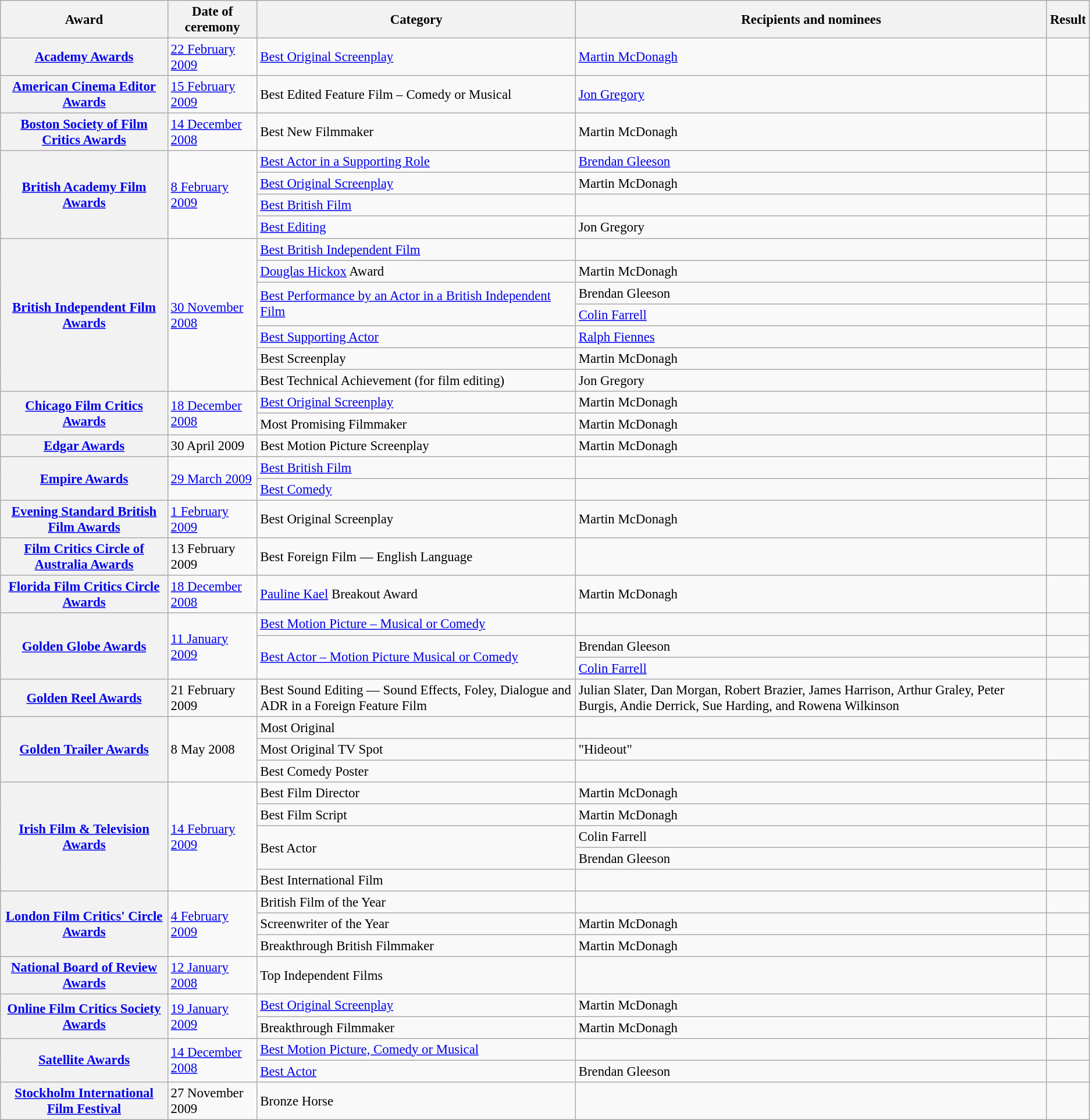<table class="wikitable plainrowheaders sortable" style="font-size: 95%;">
<tr>
<th scope="col" class="unsortable">Award</th>
<th scope="col" class="unsortable">Date of ceremony</th>
<th scope="col">Category</th>
<th scope="col">Recipients and nominees</th>
<th scope="col">Result</th>
</tr>
<tr>
<th scope="row"><a href='#'>Academy Awards</a></th>
<td><a href='#'>22 February 2009</a></td>
<td><a href='#'>Best Original Screenplay</a></td>
<td><a href='#'>Martin McDonagh</a></td>
<td></td>
</tr>
<tr>
<th scope="row"><a href='#'>American Cinema Editor Awards</a></th>
<td><a href='#'>15 February 2009</a></td>
<td>Best Edited Feature Film – Comedy or Musical</td>
<td><a href='#'>Jon Gregory</a></td>
<td></td>
</tr>
<tr>
<th scope="row"><a href='#'>Boston Society of Film Critics Awards</a></th>
<td><a href='#'>14 December 2008</a></td>
<td>Best New Filmmaker</td>
<td>Martin McDonagh</td>
<td></td>
</tr>
<tr>
<th scope="row" rowspan="4"><a href='#'>British Academy Film Awards</a></th>
<td rowspan="4"><a href='#'>8 February 2009</a></td>
<td><a href='#'>Best Actor in a Supporting Role</a></td>
<td><a href='#'>Brendan Gleeson</a></td>
<td></td>
</tr>
<tr>
<td><a href='#'>Best Original Screenplay</a></td>
<td>Martin McDonagh</td>
<td></td>
</tr>
<tr>
<td><a href='#'>Best British Film</a></td>
<td></td>
<td></td>
</tr>
<tr>
<td><a href='#'>Best Editing</a></td>
<td>Jon Gregory</td>
<td></td>
</tr>
<tr>
<th scope="row" rowspan="7"><a href='#'>British Independent Film Awards</a></th>
<td rowspan="7"><a href='#'>30 November 2008</a></td>
<td><a href='#'>Best British Independent Film</a></td>
<td></td>
<td></td>
</tr>
<tr>
<td><a href='#'>Douglas Hickox</a> Award</td>
<td>Martin McDonagh</td>
<td></td>
</tr>
<tr>
<td rowspan="2"><a href='#'>Best Performance by an Actor in a British Independent Film</a></td>
<td>Brendan Gleeson</td>
<td></td>
</tr>
<tr>
<td><a href='#'>Colin Farrell</a></td>
<td></td>
</tr>
<tr>
<td><a href='#'>Best Supporting Actor</a></td>
<td><a href='#'>Ralph Fiennes</a></td>
<td></td>
</tr>
<tr>
<td>Best Screenplay</td>
<td>Martin McDonagh</td>
<td></td>
</tr>
<tr>
<td>Best Technical Achievement (for film editing)</td>
<td>Jon Gregory</td>
<td></td>
</tr>
<tr>
<th scope="row" rowspan="2"><a href='#'>Chicago Film Critics Awards</a></th>
<td rowspan="2"><a href='#'>18 December 2008</a></td>
<td><a href='#'>Best Original Screenplay</a></td>
<td>Martin McDonagh</td>
<td></td>
</tr>
<tr>
<td>Most Promising Filmmaker</td>
<td>Martin McDonagh</td>
<td></td>
</tr>
<tr>
<th scope="row"><a href='#'>Edgar Awards</a></th>
<td>30 April 2009</td>
<td>Best Motion Picture Screenplay</td>
<td>Martin McDonagh</td>
<td></td>
</tr>
<tr>
<th scope="row" rowspan="2"><a href='#'>Empire Awards</a></th>
<td rowspan="2"><a href='#'>29 March 2009</a></td>
<td><a href='#'>Best British Film</a></td>
<td></td>
<td></td>
</tr>
<tr>
<td><a href='#'>Best Comedy</a></td>
<td></td>
<td></td>
</tr>
<tr>
<th scope="row"><a href='#'>Evening Standard British Film Awards</a></th>
<td><a href='#'>1 February 2009</a></td>
<td>Best Original Screenplay</td>
<td>Martin McDonagh</td>
<td></td>
</tr>
<tr>
<th scope="row"><a href='#'>Film Critics Circle of Australia Awards</a></th>
<td>13 February 2009</td>
<td>Best Foreign Film — English Language</td>
<td></td>
<td></td>
</tr>
<tr>
<th scope="row"><a href='#'>Florida Film Critics Circle Awards</a></th>
<td><a href='#'>18 December 2008</a></td>
<td><a href='#'>Pauline Kael</a> Breakout Award</td>
<td>Martin McDonagh</td>
<td></td>
</tr>
<tr>
<th scope="row" rowspan="3"><a href='#'>Golden Globe Awards</a></th>
<td rowspan="3"><a href='#'>11 January 2009</a></td>
<td><a href='#'>Best Motion Picture – Musical or Comedy</a></td>
<td></td>
<td></td>
</tr>
<tr>
<td rowspan="2"><a href='#'>Best Actor – Motion Picture Musical or Comedy</a></td>
<td>Brendan Gleeson</td>
<td></td>
</tr>
<tr>
<td><a href='#'>Colin Farrell</a></td>
<td></td>
</tr>
<tr>
<th scope="row"><a href='#'>Golden Reel Awards</a></th>
<td>21 February 2009</td>
<td>Best Sound Editing — Sound Effects, Foley, Dialogue and ADR in a Foreign Feature Film</td>
<td>Julian Slater, Dan Morgan, Robert Brazier, James Harrison, Arthur Graley, Peter Burgis, Andie Derrick, Sue Harding, and Rowena Wilkinson</td>
<td></td>
</tr>
<tr>
<th scope="row" rowspan="3"><a href='#'>Golden Trailer Awards</a></th>
<td rowspan="3">8 May 2008</td>
<td>Most Original</td>
<td></td>
<td></td>
</tr>
<tr>
<td>Most Original TV Spot</td>
<td>"Hideout"</td>
<td></td>
</tr>
<tr>
<td>Best Comedy Poster</td>
<td></td>
<td></td>
</tr>
<tr>
<th scope="row" rowspan="5"><a href='#'>Irish Film & Television Awards</a></th>
<td rowspan="5"><a href='#'>14 February 2009</a></td>
<td>Best Film Director</td>
<td>Martin McDonagh</td>
<td></td>
</tr>
<tr>
<td>Best Film Script</td>
<td>Martin McDonagh</td>
<td></td>
</tr>
<tr>
<td rowspan="2">Best Actor</td>
<td>Colin Farrell</td>
<td></td>
</tr>
<tr>
<td>Brendan Gleeson</td>
<td></td>
</tr>
<tr>
<td>Best International Film</td>
<td></td>
<td></td>
</tr>
<tr>
<th scope="row" rowspan="3"><a href='#'>London Film Critics' Circle Awards</a></th>
<td rowspan="3"><a href='#'>4 February 2009</a></td>
<td>British Film of the Year</td>
<td></td>
<td></td>
</tr>
<tr>
<td>Screenwriter of the Year</td>
<td>Martin McDonagh</td>
<td></td>
</tr>
<tr>
<td>Breakthrough British Filmmaker</td>
<td>Martin McDonagh</td>
<td></td>
</tr>
<tr>
<th scope="row"><a href='#'>National Board of Review Awards</a></th>
<td><a href='#'>12 January 2008</a></td>
<td>Top Independent Films</td>
<td></td>
<td></td>
</tr>
<tr>
<th scope="row" rowspan="2"><a href='#'>Online Film Critics Society Awards</a></th>
<td rowspan="2"><a href='#'>19 January 2009</a></td>
<td><a href='#'>Best Original Screenplay</a></td>
<td>Martin McDonagh</td>
<td></td>
</tr>
<tr>
<td>Breakthrough Filmmaker</td>
<td>Martin McDonagh</td>
<td></td>
</tr>
<tr>
<th scope="row" rowspan="2"><a href='#'>Satellite Awards</a></th>
<td rowspan="2"><a href='#'>14 December 2008</a></td>
<td><a href='#'>Best Motion Picture, Comedy or Musical</a></td>
<td></td>
<td></td>
</tr>
<tr>
<td><a href='#'>Best Actor</a></td>
<td>Brendan Gleeson</td>
<td></td>
</tr>
<tr>
<th scope="row"><a href='#'>Stockholm International Film Festival</a></th>
<td>27 November 2009</td>
<td>Bronze Horse</td>
<td></td>
<td></td>
</tr>
</table>
